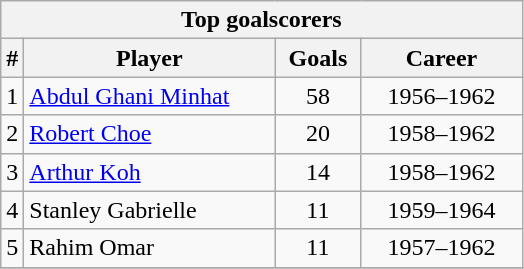<table class="wikitable sortable" style="text-align: center;">
<tr>
<th colspan=6>Top goalscorers</th>
</tr>
<tr>
<th>#</th>
<th width=160px>Player</th>
<th width=50px>Goals</th>
<th width=100px>Career</th>
</tr>
<tr>
<td>1</td>
<td style="text-align: left;"><a href='#'>Abdul Ghani Minhat</a></td>
<td>58</td>
<td>1956–1962</td>
</tr>
<tr>
<td>2</td>
<td style="text-align: left;"><a href='#'>Robert Choe</a></td>
<td>20</td>
<td>1958–1962</td>
</tr>
<tr>
<td>3</td>
<td style="text-align: left;"><a href='#'>Arthur Koh</a></td>
<td>14</td>
<td>1958–1962</td>
</tr>
<tr>
<td>4</td>
<td style="text-align: left;">Stanley Gabrielle</td>
<td>11</td>
<td>1959–1964</td>
</tr>
<tr>
<td>5</td>
<td style="text-align: left;">Rahim Omar</td>
<td>11</td>
<td>1957–1962</td>
</tr>
<tr>
</tr>
</table>
